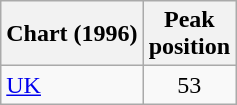<table class="wikitable">
<tr>
<th>Chart (1996)</th>
<th>Peak<br>position</th>
</tr>
<tr>
<td><a href='#'>UK</a></td>
<td style="text-align:center;">53</td>
</tr>
</table>
